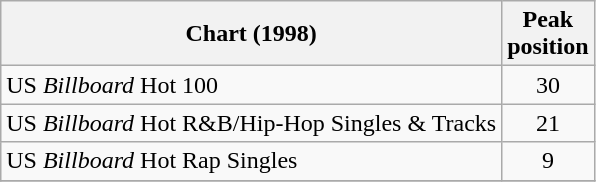<table class="wikitable">
<tr>
<th>Chart (1998)</th>
<th>Peak<br>position</th>
</tr>
<tr>
<td>US <em>Billboard</em> Hot 100</td>
<td align="center">30</td>
</tr>
<tr>
<td>US <em>Billboard</em> Hot R&B/Hip-Hop Singles & Tracks</td>
<td align="center">21</td>
</tr>
<tr>
<td>US <em>Billboard</em> Hot Rap Singles</td>
<td align="center">9</td>
</tr>
<tr>
</tr>
</table>
